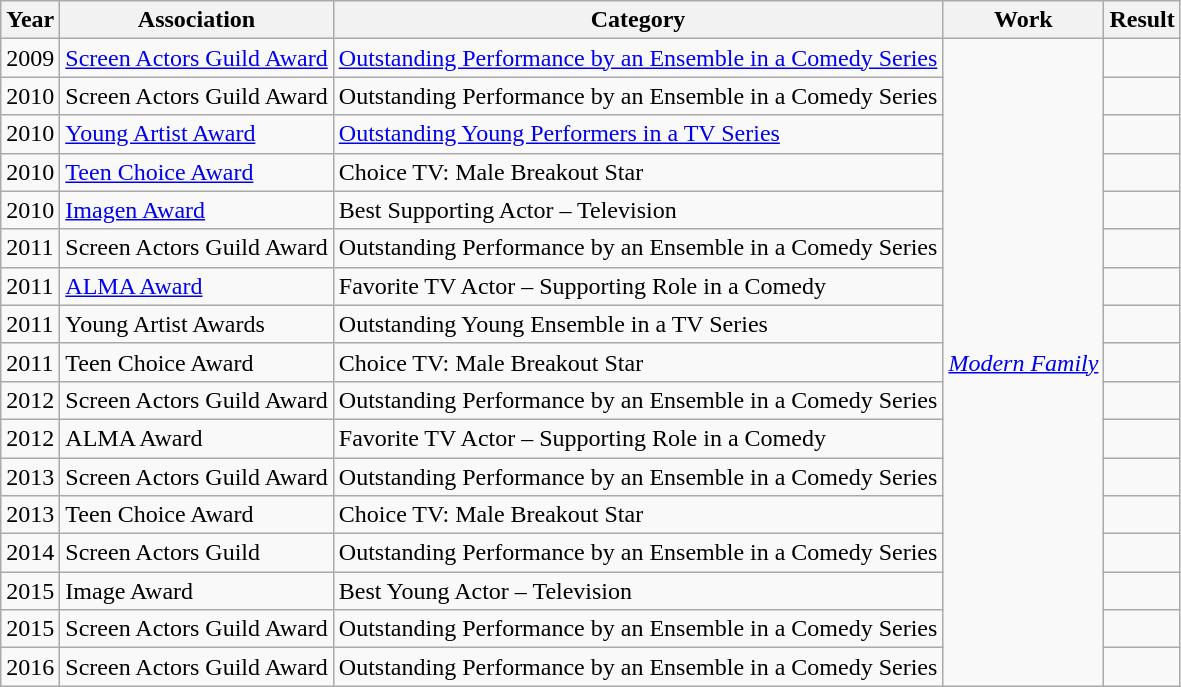<table class="wikitable">
<tr>
<th>Year</th>
<th>Association</th>
<th>Category</th>
<th>Work</th>
<th>Result</th>
</tr>
<tr>
<td>2009</td>
<td><a href='#'>Screen Actors Guild Award</a></td>
<td><a href='#'>Outstanding Performance by an Ensemble in a Comedy Series</a></td>
<td rowspan="17"><em><a href='#'>Modern Family</a></em></td>
<td></td>
</tr>
<tr>
<td>2010</td>
<td>Screen Actors Guild Award</td>
<td>Outstanding Performance by an Ensemble in a Comedy Series</td>
<td></td>
</tr>
<tr>
<td>2010</td>
<td><a href='#'>Young Artist Award</a></td>
<td><a href='#'>Outstanding Young Performers in a TV Series</a></td>
<td></td>
</tr>
<tr>
<td>2010</td>
<td><a href='#'>Teen Choice Award</a></td>
<td>Choice TV: Male Breakout Star</td>
<td></td>
</tr>
<tr>
<td>2010</td>
<td><a href='#'>Imagen Award</a></td>
<td>Best Supporting Actor – Television</td>
<td></td>
</tr>
<tr>
<td>2011</td>
<td>Screen Actors Guild Award</td>
<td>Outstanding Performance by an Ensemble in a Comedy Series</td>
<td></td>
</tr>
<tr>
<td>2011</td>
<td><a href='#'>ALMA Award</a></td>
<td>Favorite TV Actor – Supporting Role in a Comedy</td>
<td></td>
</tr>
<tr>
<td>2011</td>
<td>Young Artist Awards</td>
<td>Outstanding Young Ensemble in a TV Series</td>
<td></td>
</tr>
<tr>
<td>2011</td>
<td>Teen Choice Award</td>
<td>Choice TV: Male Breakout Star</td>
<td></td>
</tr>
<tr>
<td>2012</td>
<td>Screen Actors Guild Award</td>
<td>Outstanding Performance by an Ensemble in a Comedy Series</td>
<td></td>
</tr>
<tr>
<td>2012</td>
<td>ALMA Award</td>
<td>Favorite TV Actor – Supporting Role in a Comedy</td>
<td></td>
</tr>
<tr>
<td>2013</td>
<td>Screen Actors Guild Award</td>
<td>Outstanding Performance by an Ensemble in a Comedy Series</td>
<td></td>
</tr>
<tr>
<td>2013</td>
<td>Teen Choice Award</td>
<td>Choice TV: Male Breakout Star</td>
<td></td>
</tr>
<tr>
<td>2014</td>
<td>Screen Actors Guild</td>
<td>Outstanding Performance by an Ensemble in a Comedy Series</td>
<td></td>
</tr>
<tr>
<td>2015</td>
<td>Image Award</td>
<td>Best Young Actor – Television</td>
<td></td>
</tr>
<tr>
<td>2015</td>
<td>Screen Actors Guild Award</td>
<td>Outstanding Performance by an Ensemble in a Comedy Series</td>
<td></td>
</tr>
<tr>
<td>2016</td>
<td>Screen Actors Guild Award</td>
<td>Outstanding Performance by an Ensemble in a Comedy Series</td>
<td></td>
</tr>
</table>
